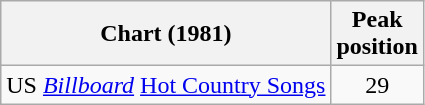<table class="wikitable">
<tr>
<th>Chart (1981)</th>
<th>Peak<br>position</th>
</tr>
<tr>
<td>US <em><a href='#'>Billboard</a></em> <a href='#'>Hot Country Songs</a></td>
<td align="center">29</td>
</tr>
</table>
